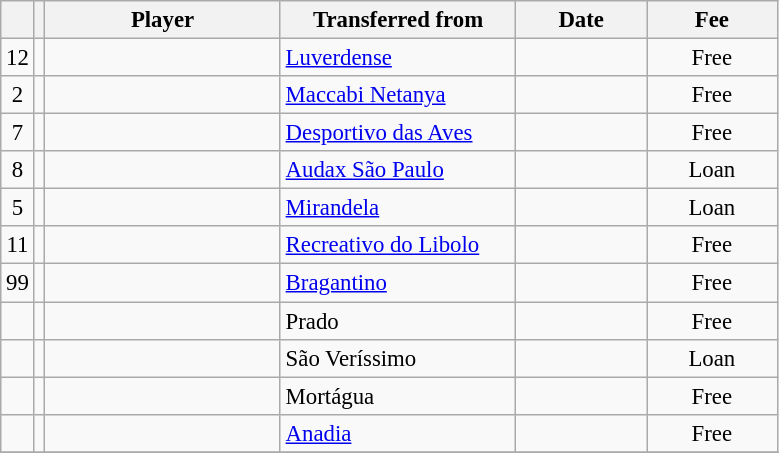<table class="wikitable plainrowheaders sortable" style="font-size:95%">
<tr>
<th></th>
<th></th>
<th scope=col style="width:150px;"><strong>Player</strong></th>
<th scope=col style="width:150px;"><strong>Transferred from</strong></th>
<th scope=col style="width:80px;"><strong>Date</strong></th>
<th scope=col style="width:80px;"><strong>Fee</strong></th>
</tr>
<tr>
<td align=center>12</td>
<td align=center></td>
<td></td>
<td> <a href='#'>Luverdense</a></td>
<td align=center></td>
<td align=center>Free</td>
</tr>
<tr>
<td align=center>2</td>
<td align=center></td>
<td></td>
<td> <a href='#'>Maccabi Netanya</a></td>
<td align=center></td>
<td align=center>Free</td>
</tr>
<tr>
<td align=center>7</td>
<td align=center></td>
<td></td>
<td> <a href='#'>Desportivo das Aves</a></td>
<td align=center></td>
<td align=center>Free</td>
</tr>
<tr>
<td align=center>8</td>
<td align=center></td>
<td></td>
<td> <a href='#'>Audax São Paulo</a></td>
<td align=center></td>
<td align=center>Loan</td>
</tr>
<tr>
<td align=center>5</td>
<td align=center></td>
<td></td>
<td> <a href='#'>Mirandela</a></td>
<td align=center></td>
<td align=center>Loan</td>
</tr>
<tr>
<td align=center>11</td>
<td align=center></td>
<td></td>
<td> <a href='#'>Recreativo do Libolo</a></td>
<td align=center></td>
<td align=center>Free</td>
</tr>
<tr>
<td align=center>99</td>
<td align=center></td>
<td></td>
<td> <a href='#'>Bragantino</a></td>
<td align=center></td>
<td align=center>Free</td>
</tr>
<tr>
<td align=center></td>
<td align=center></td>
<td></td>
<td> Prado</td>
<td align=center></td>
<td align=center>Free</td>
</tr>
<tr>
<td align=center></td>
<td align=center></td>
<td></td>
<td> São Veríssimo</td>
<td align=center></td>
<td align=center>Loan</td>
</tr>
<tr>
<td align=center></td>
<td align=center></td>
<td></td>
<td> Mortágua</td>
<td align=center></td>
<td align=center>Free</td>
</tr>
<tr>
<td align=center></td>
<td align=center></td>
<td></td>
<td> <a href='#'>Anadia</a></td>
<td align=center></td>
<td align=center>Free</td>
</tr>
<tr>
</tr>
</table>
